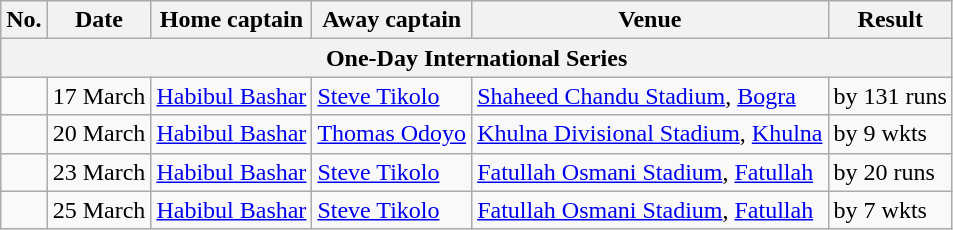<table class="wikitable">
<tr style="background:#efefef;">
<th>No.</th>
<th>Date</th>
<th>Home captain</th>
<th>Away captain</th>
<th>Venue</th>
<th>Result</th>
</tr>
<tr>
<th colspan="6">One-Day International Series</th>
</tr>
<tr>
<td></td>
<td>17 March</td>
<td><a href='#'>Habibul Bashar</a></td>
<td><a href='#'>Steve Tikolo</a></td>
<td><a href='#'>Shaheed Chandu Stadium</a>, <a href='#'>Bogra</a></td>
<td> by 131 runs</td>
</tr>
<tr>
<td></td>
<td>20 March</td>
<td><a href='#'>Habibul Bashar</a></td>
<td><a href='#'>Thomas Odoyo</a></td>
<td><a href='#'>Khulna Divisional Stadium</a>, <a href='#'>Khulna</a></td>
<td> by 9 wkts</td>
</tr>
<tr>
<td></td>
<td>23 March</td>
<td><a href='#'>Habibul Bashar</a></td>
<td><a href='#'>Steve Tikolo</a></td>
<td><a href='#'>Fatullah Osmani Stadium</a>, <a href='#'>Fatullah</a></td>
<td> by 20 runs</td>
</tr>
<tr>
<td></td>
<td>25 March</td>
<td><a href='#'>Habibul Bashar</a></td>
<td><a href='#'>Steve Tikolo</a></td>
<td><a href='#'>Fatullah Osmani Stadium</a>, <a href='#'>Fatullah</a></td>
<td> by 7 wkts</td>
</tr>
</table>
